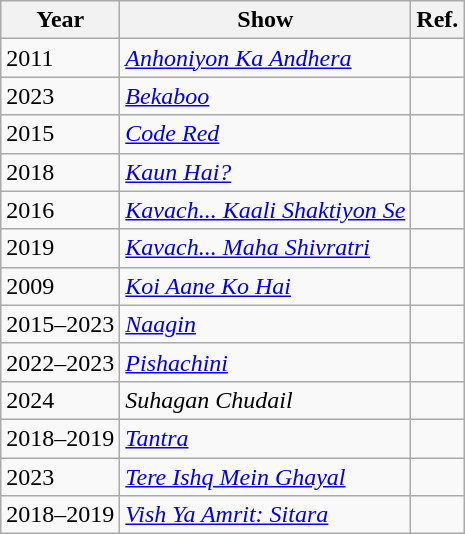<table class="wikitable sortable">
<tr>
<th>Year</th>
<th>Show</th>
<th>Ref.</th>
</tr>
<tr>
<td>2011</td>
<td><em><a href='#'>Anhoniyon Ka Andhera</a></em></td>
<td></td>
</tr>
<tr>
<td>2023</td>
<td><em><a href='#'>Bekaboo</a></em></td>
<td></td>
</tr>
<tr>
<td>2015</td>
<td><em><a href='#'>Code Red</a></em></td>
<td></td>
</tr>
<tr>
<td>2018</td>
<td><em><a href='#'>Kaun Hai?</a></em></td>
<td></td>
</tr>
<tr>
<td>2016</td>
<td><em><a href='#'>Kavach... Kaali Shaktiyon Se</a></em></td>
<td></td>
</tr>
<tr>
<td>2019</td>
<td><em><a href='#'>Kavach... Maha Shivratri</a></em></td>
<td></td>
</tr>
<tr>
<td>2009</td>
<td><em><a href='#'>Koi Aane Ko Hai</a></em></td>
<td></td>
</tr>
<tr>
<td>2015–2023</td>
<td><em><a href='#'>Naagin</a></em></td>
<td></td>
</tr>
<tr>
<td>2022–2023</td>
<td><em><a href='#'>Pishachini</a></em></td>
<td></td>
</tr>
<tr>
<td>2024</td>
<td><em>Suhagan Chudail</em></td>
<td></td>
</tr>
<tr>
<td>2018–2019</td>
<td><em><a href='#'>Tantra</a></em></td>
<td></td>
</tr>
<tr>
<td>2023</td>
<td><em><a href='#'>Tere Ishq Mein Ghayal</a></em></td>
<td></td>
</tr>
<tr>
<td>2018–2019</td>
<td><em><a href='#'>Vish Ya Amrit: Sitara</a></em></td>
<td></td>
</tr>
</table>
